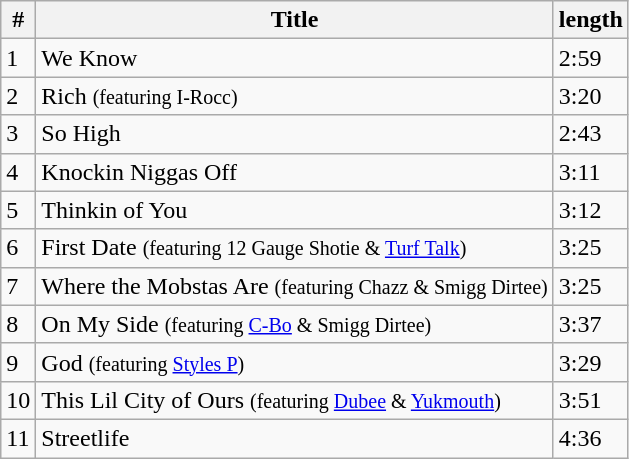<table class="wikitable">
<tr>
<th>#</th>
<th>Title</th>
<th>length</th>
</tr>
<tr>
<td>1</td>
<td>We Know</td>
<td>2:59</td>
</tr>
<tr>
<td>2</td>
<td>Rich <small>(featuring I-Rocc)</small></td>
<td>3:20</td>
</tr>
<tr>
<td>3</td>
<td>So High</td>
<td>2:43</td>
</tr>
<tr>
<td>4</td>
<td>Knockin Niggas Off</td>
<td>3:11</td>
</tr>
<tr>
<td>5</td>
<td>Thinkin of You</td>
<td>3:12</td>
</tr>
<tr>
<td>6</td>
<td>First Date <small>(featuring 12 Gauge Shotie & <a href='#'>Turf Talk</a>)</small></td>
<td>3:25</td>
</tr>
<tr>
<td>7</td>
<td>Where the Mobstas Are <small>(featuring Chazz & Smigg Dirtee)</small></td>
<td>3:25</td>
</tr>
<tr>
<td>8</td>
<td>On My Side <small>(featuring <a href='#'>C-Bo</a> & Smigg Dirtee)</small></td>
<td>3:37</td>
</tr>
<tr>
<td>9</td>
<td>God <small>(featuring <a href='#'>Styles P</a>)</small></td>
<td>3:29</td>
</tr>
<tr>
<td>10</td>
<td>This Lil City of Ours <small>(featuring <a href='#'>Dubee</a> & <a href='#'>Yukmouth</a>)</small></td>
<td>3:51</td>
</tr>
<tr>
<td>11</td>
<td>Streetlife</td>
<td>4:36</td>
</tr>
</table>
